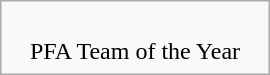<table role="presentation" class="infobox" style="width:180px;">
<tr>
<td style="text-align:center;"><br>











PFA Team of the Year</td>
</tr>
</table>
